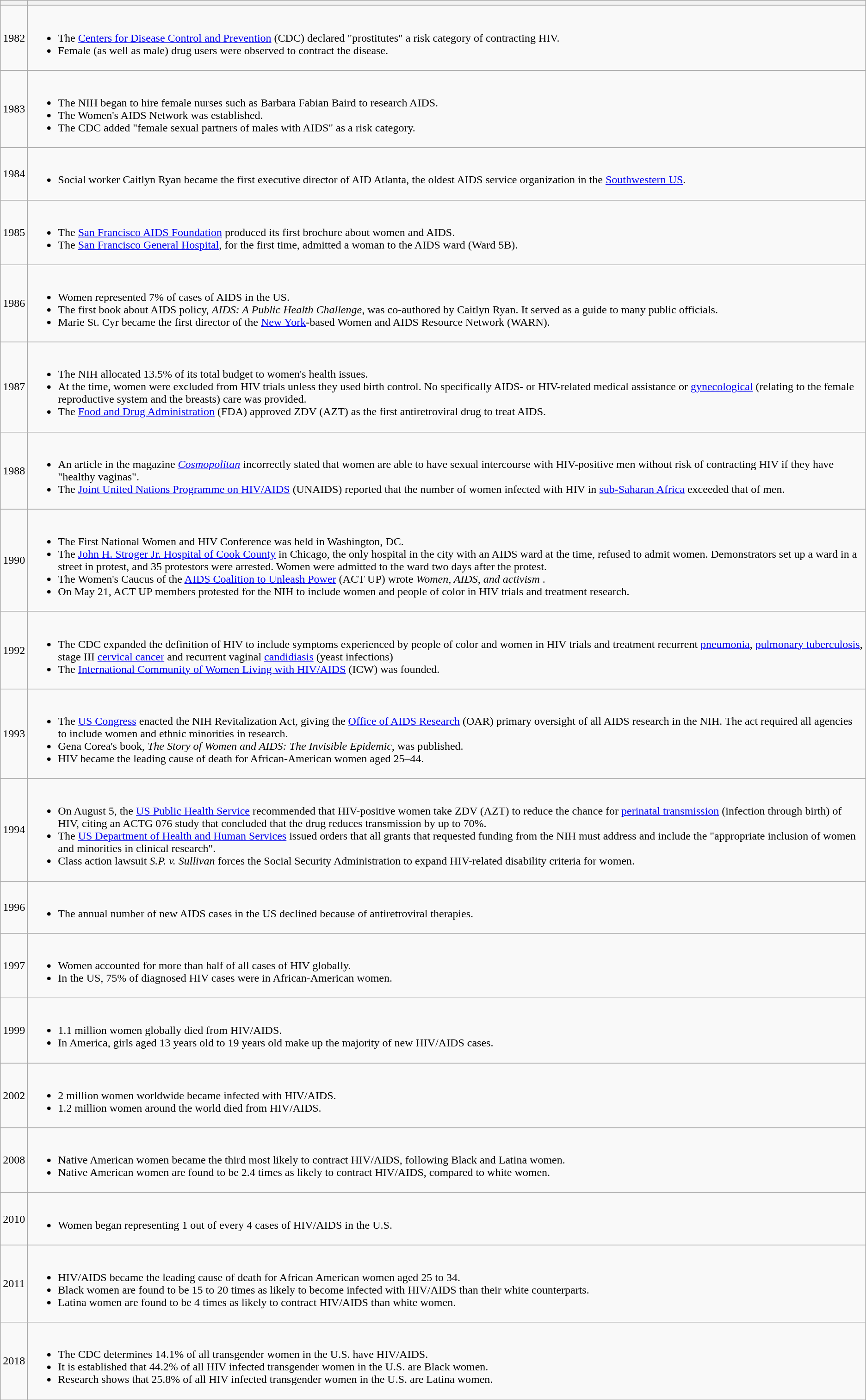<table class="wikitable">
<tr>
<th></th>
<th></th>
</tr>
<tr>
<td>1982</td>
<td><br><ul><li>The <a href='#'>Centers for Disease Control and Prevention</a> (CDC) declared "prostitutes" a risk category of contracting HIV.</li><li>Female (as well as male) drug users were observed to contract the disease.</li></ul></td>
</tr>
<tr>
<td>1983</td>
<td><br><ul><li>The NIH began to hire female nurses such as Barbara Fabian Baird to research AIDS.</li><li>The Women's AIDS Network was established.</li><li>The CDC added "female sexual partners of males with AIDS" as a risk category.</li></ul></td>
</tr>
<tr>
<td>1984</td>
<td><br><ul><li>Social worker Caitlyn Ryan became the first executive director of AID Atlanta, the oldest AIDS service organization in the <a href='#'>Southwestern US</a>.</li></ul></td>
</tr>
<tr>
<td>1985</td>
<td><br><ul><li>The <a href='#'>San Francisco AIDS Foundation</a> produced its first brochure about women and AIDS.</li><li>The <a href='#'>San Francisco General Hospital</a>, for the first time, admitted a woman to the AIDS ward (Ward 5B).</li></ul></td>
</tr>
<tr>
<td>1986</td>
<td><br><ul><li>Women represented 7% of cases of AIDS in the US.</li><li>The first book about AIDS policy, <em>AIDS: A Public Health Challenge</em>, was co-authored by Caitlyn Ryan. It served as a guide to many public officials.</li><li>Marie St. Cyr became the first director of the <a href='#'>New York</a>-based Women and AIDS Resource Network (WARN).</li></ul></td>
</tr>
<tr>
<td>1987</td>
<td><br><ul><li>The NIH allocated 13.5% of its total budget to women's health issues.</li><li>At the time, women were excluded from HIV trials unless they used birth control. No specifically AIDS- or HIV-related medical assistance or <a href='#'>gynecological</a> (relating to the female reproductive system and the breasts) care was provided.</li><li>The <a href='#'>Food and Drug Administration</a> (FDA) approved ZDV (AZT) as the first antiretroviral drug to treat AIDS.</li></ul></td>
</tr>
<tr>
<td>1988</td>
<td><br><ul><li>An article in the magazine <em><a href='#'>Cosmopolitan</a></em> incorrectly stated that women are able to have sexual intercourse with HIV-positive men without risk of contracting HIV if they have "healthy vaginas".</li><li>The <a href='#'>Joint United Nations Programme on HIV/AIDS</a> (UNAIDS) reported that the number of women infected with HIV in <a href='#'>sub-Saharan Africa</a> exceeded that of men.</li></ul></td>
</tr>
<tr>
<td>1990</td>
<td><br><ul><li>The First National Women and HIV Conference was held in Washington, DC.</li><li>The <a href='#'>John H. Stroger Jr. Hospital of Cook County</a> in Chicago, the only hospital in the city with an AIDS ward at the time, refused to admit women. Demonstrators set up a ward in a street in protest, and 35 protestors were arrested. Women were admitted to the ward two days after the protest.</li><li>The Women's Caucus of the <a href='#'>AIDS Coalition to Unleash Power</a> (ACT UP) wrote <em>Women, AIDS, and activism</em> .</li><li>On May 21, ACT UP members protested for the NIH to include women and people of color in HIV trials and treatment research.</li></ul></td>
</tr>
<tr>
<td>1992</td>
<td><br><ul><li>The CDC expanded the definition of HIV to include symptoms experienced by people of color and women in HIV trials and treatment recurrent <a href='#'>pneumonia</a>, <a href='#'>pulmonary tuberculosis</a>, stage III <a href='#'>cervical cancer</a> and recurrent vaginal <a href='#'>candidiasis</a> (yeast infections)</li><li>The <a href='#'>International Community of Women Living with HIV/AIDS</a> (ICW) was founded.</li></ul></td>
</tr>
<tr>
<td>1993</td>
<td><br><ul><li>The <a href='#'>US Congress</a> enacted the NIH Revitalization Act, giving the <a href='#'>Office of AIDS Research</a> (OAR) primary oversight of all AIDS research in the NIH. The act required all agencies to include women and ethnic minorities in research.</li><li>Gena Corea's book, <em>The Story of Women and AIDS: The Invisible Epidemic</em>, was published.</li><li>HIV became the leading cause of death for African-American women aged 25–44.</li></ul></td>
</tr>
<tr>
<td>1994</td>
<td><br><ul><li>On August 5, the <a href='#'>US Public Health Service</a> recommended that HIV-positive women take ZDV (AZT) to reduce the chance for <a href='#'>perinatal transmission</a> (infection through birth) of HIV, citing an ACTG 076 study that concluded that the drug reduces transmission by up to 70%.</li><li>The <a href='#'>US Department of Health and Human Services</a> issued orders that all grants that requested funding from the NIH must address and include the "appropriate inclusion of women and minorities in clinical research".</li><li>Class action lawsuit <em>S.P. v. Sullivan</em> forces the Social Security Administration to expand HIV-related disability criteria for women.</li></ul></td>
</tr>
<tr>
<td>1996</td>
<td><br><ul><li>The annual number of new AIDS cases in the US declined because of antiretroviral therapies.</li></ul></td>
</tr>
<tr>
<td>1997</td>
<td><br><ul><li>Women accounted for more than half of all cases of HIV globally.</li><li>In the US, 75% of diagnosed HIV cases were in African-American women.</li></ul></td>
</tr>
<tr>
<td>1999</td>
<td><br><ul><li>1.1 million women globally died from HIV/AIDS.</li><li>In America, girls aged 13 years old to 19 years old make up the majority of new HIV/AIDS cases.</li></ul></td>
</tr>
<tr>
<td>2002</td>
<td><br><ul><li>2 million women worldwide became infected with HIV/AIDS.</li><li>1.2 million women around the world died from HIV/AIDS.</li></ul></td>
</tr>
<tr>
<td>2008</td>
<td><br><ul><li>Native American women became the third most likely to contract HIV/AIDS, following Black and Latina women.</li><li>Native American women are found to be 2.4 times as likely to contract HIV/AIDS, compared to white women.</li></ul></td>
</tr>
<tr>
<td>2010</td>
<td><br><ul><li>Women began representing 1 out of every 4 cases of HIV/AIDS in the U.S.</li></ul></td>
</tr>
<tr>
<td>2011</td>
<td><br><ul><li>HIV/AIDS became the leading cause of death for African American women aged 25 to 34.</li><li>Black women are found to be 15 to 20 times as likely to become infected with HIV/AIDS than their white counterparts.</li><li>Latina women are found to be 4 times as likely to contract HIV/AIDS than white women.</li></ul></td>
</tr>
<tr>
<td>2018</td>
<td><br><ul><li>The CDC determines 14.1% of all transgender women in the U.S. have HIV/AIDS.</li><li>It is established that 44.2% of all HIV infected transgender women in the U.S. are Black women.</li><li>Research shows that 25.8%  of all HIV infected transgender women in the U.S. are Latina women.</li></ul></td>
</tr>
</table>
